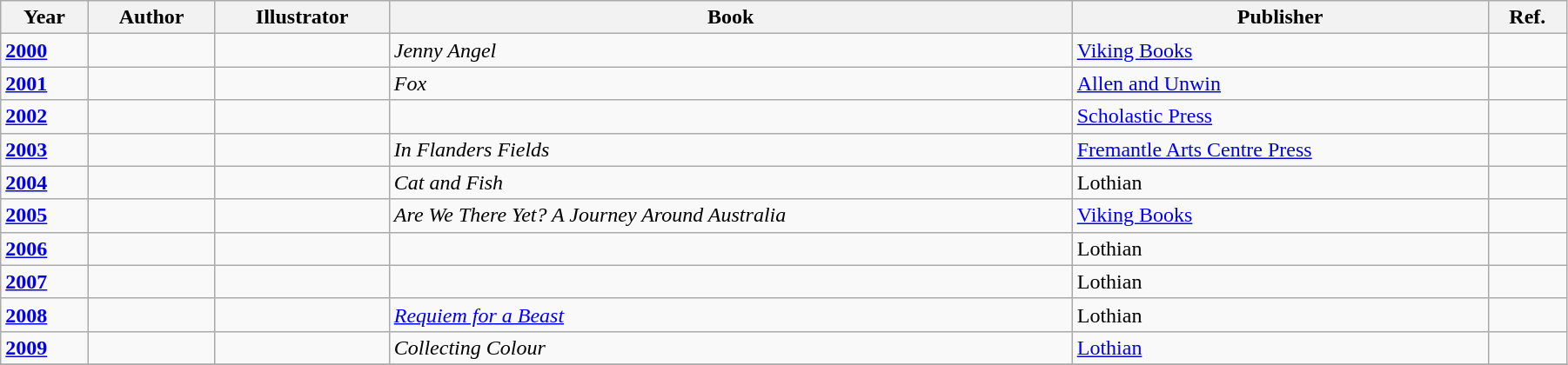<table class="wikitable sortable mw-collapsible" width="95%">
<tr>
<th>Year</th>
<th>Author</th>
<th>Illustrator</th>
<th>Book</th>
<th>Publisher</th>
<th>Ref.</th>
</tr>
<tr>
<td><a href='#'><strong>2000</strong></a></td>
<td></td>
<td></td>
<td><em>Jenny Angel</em></td>
<td><a href='#'>Viking Books</a></td>
<td></td>
</tr>
<tr>
<td><a href='#'><strong>2001</strong></a></td>
<td></td>
<td></td>
<td><em>Fox</em></td>
<td><a href='#'>Allen and Unwin</a></td>
<td></td>
</tr>
<tr>
<td><a href='#'><strong>2002</strong></a></td>
<td></td>
<td></td>
<td></td>
<td><a href='#'>Scholastic Press</a></td>
<td></td>
</tr>
<tr>
<td><a href='#'><strong>2003</strong></a></td>
<td></td>
<td></td>
<td><em>In Flanders Fields</em></td>
<td><a href='#'>Fremantle Arts Centre Press</a></td>
<td></td>
</tr>
<tr>
<td><a href='#'><strong>2004</strong></a></td>
<td></td>
<td></td>
<td><em>Cat and Fish</em></td>
<td>Lothian</td>
<td></td>
</tr>
<tr>
<td><a href='#'><strong>2005</strong></a></td>
<td></td>
<td></td>
<td><em>Are We There Yet? A Journey Around Australia</em></td>
<td><a href='#'>Viking Books</a></td>
<td></td>
</tr>
<tr>
<td><a href='#'><strong>2006</strong></a></td>
<td></td>
<td></td>
<td></td>
<td>Lothian</td>
<td></td>
</tr>
<tr>
<td><a href='#'><strong>2007</strong></a></td>
<td></td>
<td></td>
<td></td>
<td>Lothian</td>
<td></td>
</tr>
<tr>
<td><a href='#'><strong>2008</strong></a></td>
<td></td>
<td></td>
<td><em><a href='#'>Requiem for a Beast</a></em></td>
<td>Lothian</td>
<td></td>
</tr>
<tr>
<td><a href='#'><strong>2009</strong></a></td>
<td></td>
<td></td>
<td><em>Collecting Colour</em></td>
<td><a href='#'>Lothian</a></td>
<td></td>
</tr>
<tr>
</tr>
</table>
